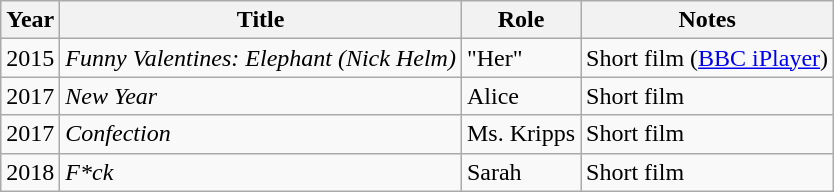<table class="wikitable sortable">
<tr>
<th>Year</th>
<th>Title</th>
<th>Role</th>
<th>Notes</th>
</tr>
<tr>
<td>2015</td>
<td><em>Funny Valentines: Elephant (Nick Helm)</em></td>
<td>"Her"</td>
<td>Short film (<a href='#'>BBC iPlayer</a>)</td>
</tr>
<tr>
<td>2017</td>
<td><em>New Year</em></td>
<td>Alice</td>
<td>Short film</td>
</tr>
<tr>
<td>2017</td>
<td><em>Confection</em></td>
<td>Ms. Kripps</td>
<td>Short film</td>
</tr>
<tr>
<td>2018</td>
<td><em>F*ck</em></td>
<td>Sarah</td>
<td>Short film</td>
</tr>
</table>
